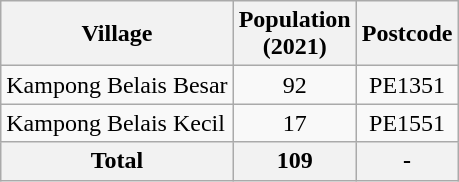<table class="wikitable">
<tr>
<th>Village</th>
<th>Population<br>(2021)</th>
<th>Postcode</th>
</tr>
<tr>
<td>Kampong Belais Besar</td>
<td align="center">92</td>
<td align="center">PE1351</td>
</tr>
<tr>
<td>Kampong Belais Kecil</td>
<td align="center">17</td>
<td align="center">PE1551</td>
</tr>
<tr>
<th>Total</th>
<th>109</th>
<th>-</th>
</tr>
</table>
